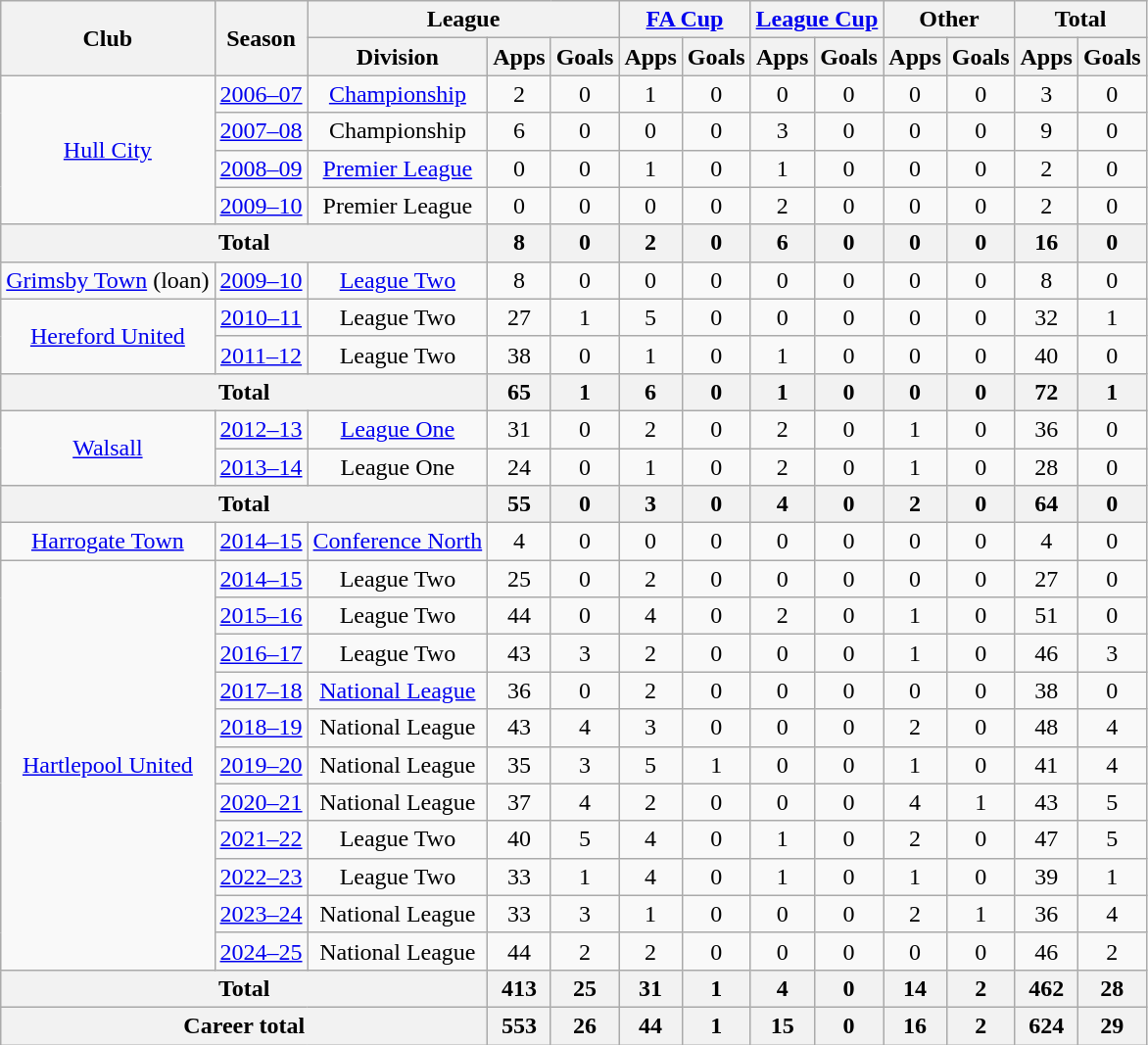<table class="wikitable" style="text-align:center">
<tr>
<th rowspan="2">Club</th>
<th rowspan="2">Season</th>
<th colspan="3">League</th>
<th colspan="2"><a href='#'>FA Cup</a></th>
<th colspan="2"><a href='#'>League Cup</a></th>
<th colspan="2">Other</th>
<th colspan="2">Total</th>
</tr>
<tr>
<th>Division</th>
<th>Apps</th>
<th>Goals</th>
<th>Apps</th>
<th>Goals</th>
<th>Apps</th>
<th>Goals</th>
<th>Apps</th>
<th>Goals</th>
<th>Apps</th>
<th>Goals</th>
</tr>
<tr>
<td rowspan="4"><a href='#'>Hull City</a></td>
<td><a href='#'>2006–07</a></td>
<td><a href='#'>Championship</a></td>
<td>2</td>
<td>0</td>
<td>1</td>
<td>0</td>
<td>0</td>
<td>0</td>
<td>0</td>
<td>0</td>
<td>3</td>
<td>0</td>
</tr>
<tr>
<td><a href='#'>2007–08</a></td>
<td>Championship</td>
<td>6</td>
<td>0</td>
<td>0</td>
<td>0</td>
<td>3</td>
<td>0</td>
<td>0</td>
<td>0</td>
<td>9</td>
<td>0</td>
</tr>
<tr>
<td><a href='#'>2008–09</a></td>
<td><a href='#'>Premier League</a></td>
<td>0</td>
<td>0</td>
<td>1</td>
<td>0</td>
<td>1</td>
<td>0</td>
<td>0</td>
<td>0</td>
<td>2</td>
<td>0</td>
</tr>
<tr>
<td><a href='#'>2009–10</a></td>
<td>Premier League</td>
<td>0</td>
<td>0</td>
<td>0</td>
<td>0</td>
<td>2</td>
<td>0</td>
<td>0</td>
<td>0</td>
<td>2</td>
<td>0</td>
</tr>
<tr>
<th colspan="3">Total</th>
<th>8</th>
<th>0</th>
<th>2</th>
<th>0</th>
<th>6</th>
<th>0</th>
<th>0</th>
<th>0</th>
<th>16</th>
<th>0</th>
</tr>
<tr>
<td><a href='#'>Grimsby Town</a> (loan)</td>
<td><a href='#'>2009–10</a></td>
<td><a href='#'>League Two</a></td>
<td>8</td>
<td>0</td>
<td>0</td>
<td>0</td>
<td>0</td>
<td>0</td>
<td>0</td>
<td>0</td>
<td>8</td>
<td>0</td>
</tr>
<tr>
<td rowspan="2"><a href='#'>Hereford United</a></td>
<td><a href='#'>2010–11</a></td>
<td>League Two</td>
<td>27</td>
<td>1</td>
<td>5</td>
<td>0</td>
<td>0</td>
<td>0</td>
<td>0</td>
<td>0</td>
<td>32</td>
<td>1</td>
</tr>
<tr>
<td><a href='#'>2011–12</a></td>
<td>League Two</td>
<td>38</td>
<td>0</td>
<td>1</td>
<td>0</td>
<td>1</td>
<td>0</td>
<td>0</td>
<td>0</td>
<td>40</td>
<td>0</td>
</tr>
<tr>
<th colspan="3">Total</th>
<th>65</th>
<th>1</th>
<th>6</th>
<th>0</th>
<th>1</th>
<th>0</th>
<th>0</th>
<th>0</th>
<th>72</th>
<th>1</th>
</tr>
<tr>
<td rowspan="2"><a href='#'>Walsall</a></td>
<td><a href='#'>2012–13</a></td>
<td><a href='#'>League One</a></td>
<td>31</td>
<td>0</td>
<td>2</td>
<td>0</td>
<td>2</td>
<td>0</td>
<td>1</td>
<td>0</td>
<td>36</td>
<td>0</td>
</tr>
<tr>
<td><a href='#'>2013–14</a></td>
<td>League One</td>
<td>24</td>
<td>0</td>
<td>1</td>
<td>0</td>
<td>2</td>
<td>0</td>
<td>1</td>
<td>0</td>
<td>28</td>
<td>0</td>
</tr>
<tr>
<th colspan="3">Total</th>
<th>55</th>
<th>0</th>
<th>3</th>
<th>0</th>
<th>4</th>
<th>0</th>
<th>2</th>
<th>0</th>
<th>64</th>
<th>0</th>
</tr>
<tr>
<td><a href='#'>Harrogate Town</a></td>
<td><a href='#'>2014–15</a></td>
<td><a href='#'>Conference North</a></td>
<td>4</td>
<td>0</td>
<td>0</td>
<td>0</td>
<td>0</td>
<td>0</td>
<td>0</td>
<td>0</td>
<td>4</td>
<td>0</td>
</tr>
<tr>
<td rowspan="11"><a href='#'>Hartlepool United</a></td>
<td><a href='#'>2014–15</a></td>
<td>League Two</td>
<td>25</td>
<td>0</td>
<td>2</td>
<td>0</td>
<td>0</td>
<td>0</td>
<td>0</td>
<td>0</td>
<td>27</td>
<td>0</td>
</tr>
<tr>
<td><a href='#'>2015–16</a></td>
<td>League Two</td>
<td>44</td>
<td>0</td>
<td>4</td>
<td>0</td>
<td>2</td>
<td>0</td>
<td>1</td>
<td>0</td>
<td>51</td>
<td>0</td>
</tr>
<tr>
<td><a href='#'>2016–17</a></td>
<td>League Two</td>
<td>43</td>
<td>3</td>
<td>2</td>
<td>0</td>
<td>0</td>
<td>0</td>
<td>1</td>
<td>0</td>
<td>46</td>
<td>3</td>
</tr>
<tr>
<td><a href='#'>2017–18</a></td>
<td><a href='#'>National League</a></td>
<td>36</td>
<td>0</td>
<td>2</td>
<td>0</td>
<td>0</td>
<td>0</td>
<td>0</td>
<td>0</td>
<td>38</td>
<td>0</td>
</tr>
<tr>
<td><a href='#'>2018–19</a></td>
<td>National League</td>
<td>43</td>
<td>4</td>
<td>3</td>
<td>0</td>
<td>0</td>
<td>0</td>
<td>2</td>
<td>0</td>
<td>48</td>
<td>4</td>
</tr>
<tr>
<td><a href='#'>2019–20</a></td>
<td>National League</td>
<td>35</td>
<td>3</td>
<td>5</td>
<td>1</td>
<td>0</td>
<td>0</td>
<td>1</td>
<td>0</td>
<td>41</td>
<td>4</td>
</tr>
<tr>
<td><a href='#'>2020–21</a></td>
<td>National League</td>
<td>37</td>
<td>4</td>
<td>2</td>
<td>0</td>
<td>0</td>
<td>0</td>
<td>4</td>
<td>1</td>
<td>43</td>
<td>5</td>
</tr>
<tr>
<td><a href='#'>2021–22</a></td>
<td>League Two</td>
<td>40</td>
<td>5</td>
<td>4</td>
<td>0</td>
<td>1</td>
<td>0</td>
<td>2</td>
<td>0</td>
<td>47</td>
<td>5</td>
</tr>
<tr>
<td><a href='#'>2022–23</a></td>
<td>League Two</td>
<td>33</td>
<td>1</td>
<td>4</td>
<td>0</td>
<td>1</td>
<td>0</td>
<td>1</td>
<td>0</td>
<td>39</td>
<td>1</td>
</tr>
<tr>
<td><a href='#'>2023–24</a></td>
<td>National League</td>
<td>33</td>
<td>3</td>
<td>1</td>
<td>0</td>
<td>0</td>
<td>0</td>
<td>2</td>
<td>1</td>
<td>36</td>
<td>4</td>
</tr>
<tr>
<td><a href='#'>2024–25</a></td>
<td>National League</td>
<td>44</td>
<td>2</td>
<td>2</td>
<td>0</td>
<td>0</td>
<td>0</td>
<td>0</td>
<td>0</td>
<td>46</td>
<td>2</td>
</tr>
<tr>
<th colspan="3">Total</th>
<th>413</th>
<th>25</th>
<th>31</th>
<th>1</th>
<th>4</th>
<th>0</th>
<th>14</th>
<th>2</th>
<th>462</th>
<th>28</th>
</tr>
<tr>
<th colspan="3">Career total</th>
<th>553</th>
<th>26</th>
<th>44</th>
<th>1</th>
<th>15</th>
<th>0</th>
<th>16</th>
<th>2</th>
<th>624</th>
<th>29</th>
</tr>
</table>
